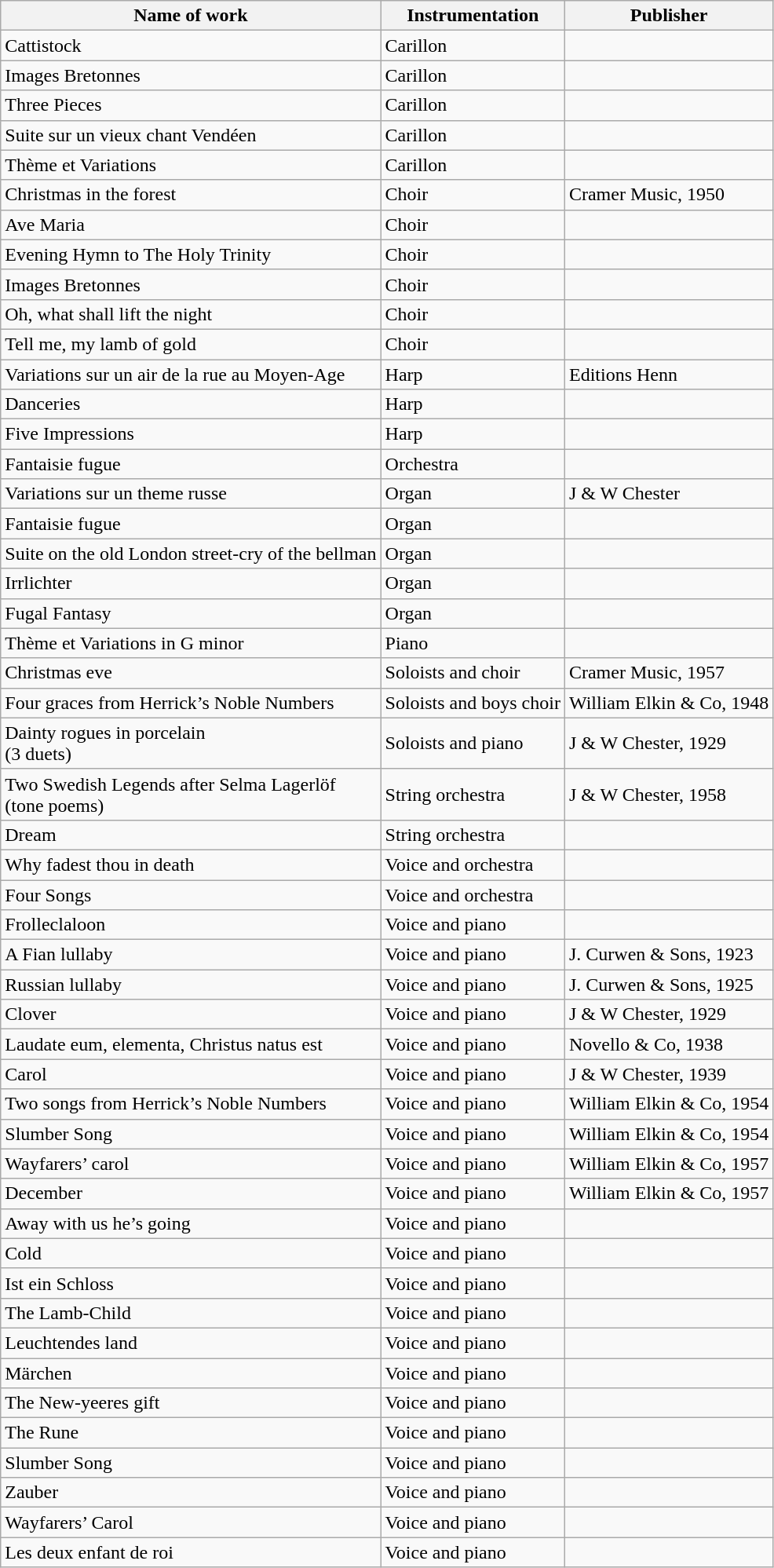<table class="wikitable">
<tr>
<th>Name of work</th>
<th>Instrumentation</th>
<th>Publisher</th>
</tr>
<tr>
<td>Cattistock</td>
<td>Carillon</td>
<td></td>
</tr>
<tr>
<td>Images Bretonnes</td>
<td>Carillon</td>
<td></td>
</tr>
<tr>
<td>Three Pieces</td>
<td>Carillon</td>
<td></td>
</tr>
<tr>
<td>Suite sur un vieux chant Vendéen</td>
<td>Carillon</td>
<td></td>
</tr>
<tr>
<td>Thème et Variations</td>
<td>Carillon</td>
<td></td>
</tr>
<tr>
<td>Christmas in the forest</td>
<td>Choir</td>
<td>Cramer Music, 1950</td>
</tr>
<tr>
<td>Ave Maria</td>
<td>Choir</td>
<td></td>
</tr>
<tr>
<td>Evening Hymn to The Holy Trinity</td>
<td>Choir</td>
<td></td>
</tr>
<tr>
<td>Images Bretonnes</td>
<td>Choir</td>
<td></td>
</tr>
<tr>
<td>Oh, what shall lift the night</td>
<td>Choir</td>
<td></td>
</tr>
<tr>
<td>Tell me, my lamb of gold</td>
<td>Choir</td>
<td></td>
</tr>
<tr>
<td>Variations sur un air de la rue au Moyen-Age</td>
<td>Harp</td>
<td>Editions Henn</td>
</tr>
<tr>
<td>Danceries</td>
<td>Harp</td>
<td></td>
</tr>
<tr>
<td>Five Impressions</td>
<td>Harp</td>
<td></td>
</tr>
<tr>
<td>Fantaisie fugue</td>
<td>Orchestra</td>
<td></td>
</tr>
<tr>
<td>Variations sur un theme russe</td>
<td>Organ</td>
<td>J & W Chester</td>
</tr>
<tr>
<td>Fantaisie fugue</td>
<td>Organ</td>
<td></td>
</tr>
<tr>
<td>Suite on the old London street-cry of the bellman</td>
<td>Organ</td>
<td></td>
</tr>
<tr>
<td>Irrlichter</td>
<td>Organ</td>
<td></td>
</tr>
<tr>
<td>Fugal Fantasy</td>
<td>Organ</td>
<td></td>
</tr>
<tr>
<td>Thème et Variations in G minor</td>
<td>Piano</td>
<td></td>
</tr>
<tr>
<td>Christmas eve</td>
<td>Soloists and choir</td>
<td>Cramer Music, 1957</td>
</tr>
<tr>
<td>Four graces from Herrick’s Noble Numbers</td>
<td>Soloists and boys choir</td>
<td>William Elkin & Co, 1948</td>
</tr>
<tr>
<td>Dainty rogues in porcelain<br>(3 duets)</td>
<td>Soloists and piano</td>
<td>J & W Chester, 1929</td>
</tr>
<tr>
<td>Two Swedish Legends after Selma Lagerlöf<br>(tone poems)</td>
<td>String orchestra</td>
<td>J & W Chester, 1958</td>
</tr>
<tr>
<td>Dream</td>
<td>String orchestra</td>
<td></td>
</tr>
<tr>
<td>Why fadest thou in death</td>
<td>Voice and orchestra</td>
<td></td>
</tr>
<tr>
<td>Four Songs</td>
<td>Voice and orchestra</td>
<td></td>
</tr>
<tr>
<td>Frolleclaloon</td>
<td>Voice and piano</td>
<td></td>
</tr>
<tr>
<td>A Fian lullaby</td>
<td>Voice and piano</td>
<td>J. Curwen & Sons, 1923</td>
</tr>
<tr>
<td>Russian lullaby</td>
<td>Voice and piano</td>
<td>J. Curwen & Sons, 1925</td>
</tr>
<tr>
<td>Clover</td>
<td>Voice and piano</td>
<td>J & W Chester, 1929</td>
</tr>
<tr>
<td>Laudate eum, elementa, Christus natus est</td>
<td>Voice and piano</td>
<td>Novello & Co, 1938</td>
</tr>
<tr>
<td>Carol</td>
<td>Voice and piano</td>
<td>J & W Chester, 1939</td>
</tr>
<tr>
<td>Two songs from Herrick’s Noble Numbers</td>
<td>Voice and piano</td>
<td>William Elkin & Co, 1954</td>
</tr>
<tr>
<td>Slumber Song</td>
<td>Voice and piano</td>
<td>William Elkin & Co, 1954</td>
</tr>
<tr>
<td>Wayfarers’ carol</td>
<td>Voice and piano</td>
<td>William Elkin & Co, 1957</td>
</tr>
<tr>
<td>December</td>
<td>Voice and piano</td>
<td>William Elkin & Co, 1957</td>
</tr>
<tr>
<td>Away with us he’s going</td>
<td>Voice and piano</td>
<td></td>
</tr>
<tr>
<td>Cold</td>
<td>Voice and piano</td>
<td></td>
</tr>
<tr>
<td>Ist ein Schloss</td>
<td>Voice and piano</td>
<td></td>
</tr>
<tr>
<td>The Lamb-Child</td>
<td>Voice and piano</td>
<td></td>
</tr>
<tr>
<td>Leuchtendes land</td>
<td>Voice and piano</td>
<td></td>
</tr>
<tr>
<td>Märchen</td>
<td>Voice and piano</td>
<td></td>
</tr>
<tr>
<td>The New-yeeres gift</td>
<td>Voice and piano</td>
<td></td>
</tr>
<tr>
<td>The Rune</td>
<td>Voice and piano</td>
<td></td>
</tr>
<tr>
<td>Slumber Song</td>
<td>Voice and piano</td>
<td></td>
</tr>
<tr>
<td>Zauber</td>
<td>Voice and piano</td>
<td></td>
</tr>
<tr>
<td>Wayfarers’ Carol</td>
<td>Voice and piano</td>
<td></td>
</tr>
<tr>
<td>Les deux enfant de roi</td>
<td>Voice and piano</td>
<td></td>
</tr>
</table>
